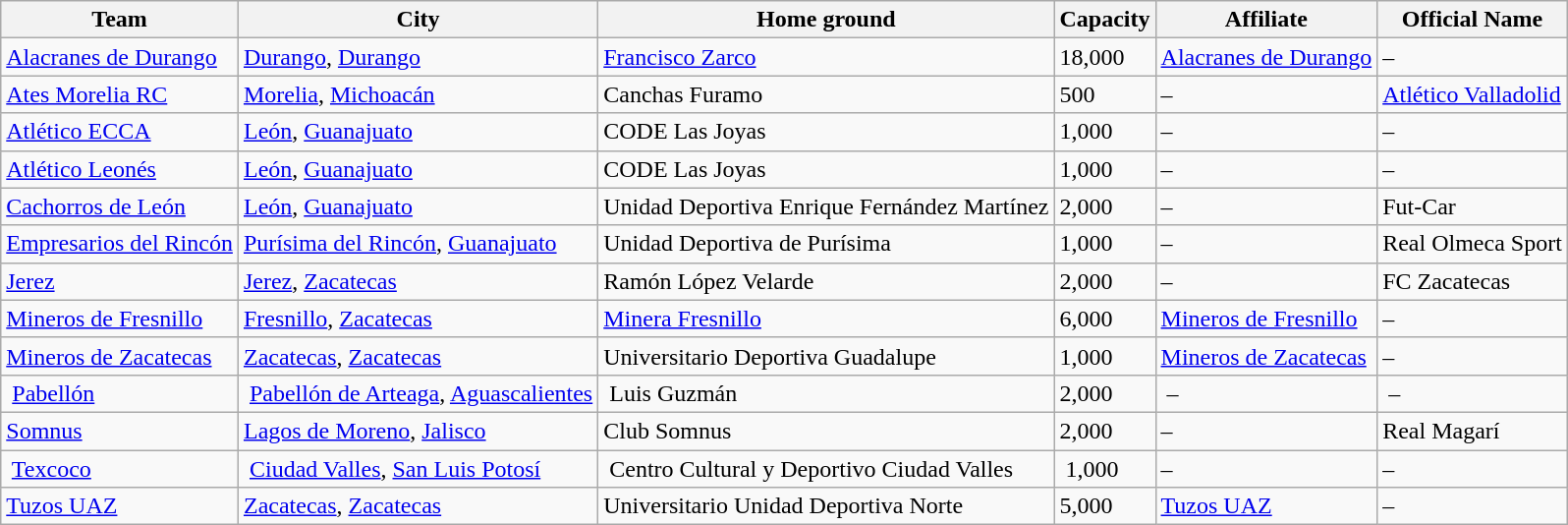<table class="wikitable sortable">
<tr>
<th>Team</th>
<th>City</th>
<th>Home ground</th>
<th>Capacity</th>
<th>Affiliate</th>
<th>Official Name</th>
</tr>
<tr>
<td><a href='#'>Alacranes de Durango</a></td>
<td><a href='#'>Durango</a>, <a href='#'>Durango</a></td>
<td><a href='#'>Francisco Zarco</a></td>
<td>18,000</td>
<td><a href='#'>Alacranes de Durango</a></td>
<td>–</td>
</tr>
<tr>
<td><a href='#'>Ates Morelia RC</a></td>
<td><a href='#'>Morelia</a>, <a href='#'>Michoacán</a></td>
<td>Canchas Furamo</td>
<td>500</td>
<td>–</td>
<td><a href='#'>Atlético Valladolid</a></td>
</tr>
<tr>
<td><a href='#'>Atlético ECCA</a></td>
<td><a href='#'>León</a>, <a href='#'>Guanajuato</a></td>
<td>CODE Las Joyas</td>
<td>1,000</td>
<td>–</td>
<td>–</td>
</tr>
<tr>
<td><a href='#'>Atlético Leonés</a></td>
<td><a href='#'>León</a>, <a href='#'>Guanajuato</a></td>
<td>CODE Las Joyas</td>
<td>1,000</td>
<td>–</td>
<td>–</td>
</tr>
<tr>
<td><a href='#'>Cachorros de León</a></td>
<td><a href='#'>León</a>, <a href='#'>Guanajuato</a></td>
<td>Unidad Deportiva Enrique Fernández Martínez</td>
<td>2,000</td>
<td>–</td>
<td>Fut-Car</td>
</tr>
<tr>
<td><a href='#'>Empresarios del Rincón</a></td>
<td><a href='#'>Purísima del Rincón</a>, <a href='#'>Guanajuato</a></td>
<td>Unidad Deportiva de Purísima</td>
<td>1,000</td>
<td>–</td>
<td>Real Olmeca Sport</td>
</tr>
<tr>
<td><a href='#'>Jerez</a></td>
<td><a href='#'>Jerez</a>, <a href='#'>Zacatecas</a></td>
<td>Ramón López Velarde</td>
<td>2,000</td>
<td>–</td>
<td>FC Zacatecas</td>
</tr>
<tr>
<td><a href='#'>Mineros de Fresnillo</a></td>
<td><a href='#'>Fresnillo</a>, <a href='#'>Zacatecas</a></td>
<td><a href='#'>Minera Fresnillo</a></td>
<td>6,000</td>
<td><a href='#'>Mineros de Fresnillo</a></td>
<td>–</td>
</tr>
<tr>
<td><a href='#'>Mineros de Zacatecas</a></td>
<td><a href='#'>Zacatecas</a>, <a href='#'>Zacatecas</a></td>
<td>Universitario Deportiva Guadalupe</td>
<td>1,000</td>
<td><a href='#'>Mineros de Zacatecas</a></td>
<td>–</td>
</tr>
<tr>
<td> <a href='#'>Pabellón</a></td>
<td> <a href='#'>Pabellón de Arteaga</a>, <a href='#'>Aguascalientes</a></td>
<td> Luis Guzmán</td>
<td>2,000</td>
<td> – </td>
<td> –</td>
</tr>
<tr>
<td><a href='#'>Somnus</a></td>
<td><a href='#'>Lagos de Moreno</a>, <a href='#'>Jalisco</a></td>
<td>Club Somnus</td>
<td>2,000</td>
<td>–</td>
<td>Real Magarí</td>
</tr>
<tr>
<td> <a href='#'>Texcoco</a></td>
<td> <a href='#'>Ciudad Valles</a>, <a href='#'>San Luis Potosí</a></td>
<td> Centro Cultural y Deportivo Ciudad Valles</td>
<td> 1,000</td>
<td>–</td>
<td>–</td>
</tr>
<tr>
<td><a href='#'>Tuzos UAZ</a></td>
<td><a href='#'>Zacatecas</a>, <a href='#'>Zacatecas</a></td>
<td>Universitario Unidad Deportiva Norte</td>
<td>5,000</td>
<td><a href='#'>Tuzos UAZ</a></td>
<td>–</td>
</tr>
</table>
